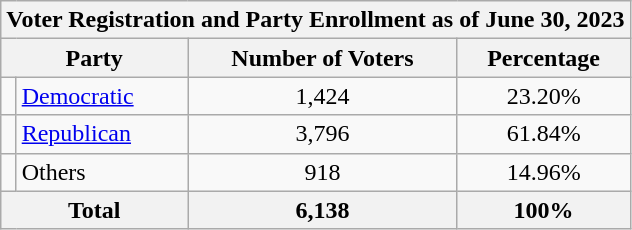<table class=wikitable>
<tr>
<th colspan = 6>Voter Registration and Party Enrollment as of June 30, 2023</th>
</tr>
<tr>
<th colspan = 2>Party</th>
<th>Number of Voters</th>
<th>Percentage</th>
</tr>
<tr>
<td></td>
<td><a href='#'>Democratic</a></td>
<td align = center>1,424</td>
<td align = center>23.20%</td>
</tr>
<tr>
<td></td>
<td><a href='#'>Republican</a></td>
<td align = center>3,796</td>
<td align = center>61.84%</td>
</tr>
<tr>
<td></td>
<td>Others</td>
<td align = center>918</td>
<td align = center>14.96%</td>
</tr>
<tr>
<th colspan = 2>Total</th>
<th align = center>6,138</th>
<th align = center>100%</th>
</tr>
</table>
